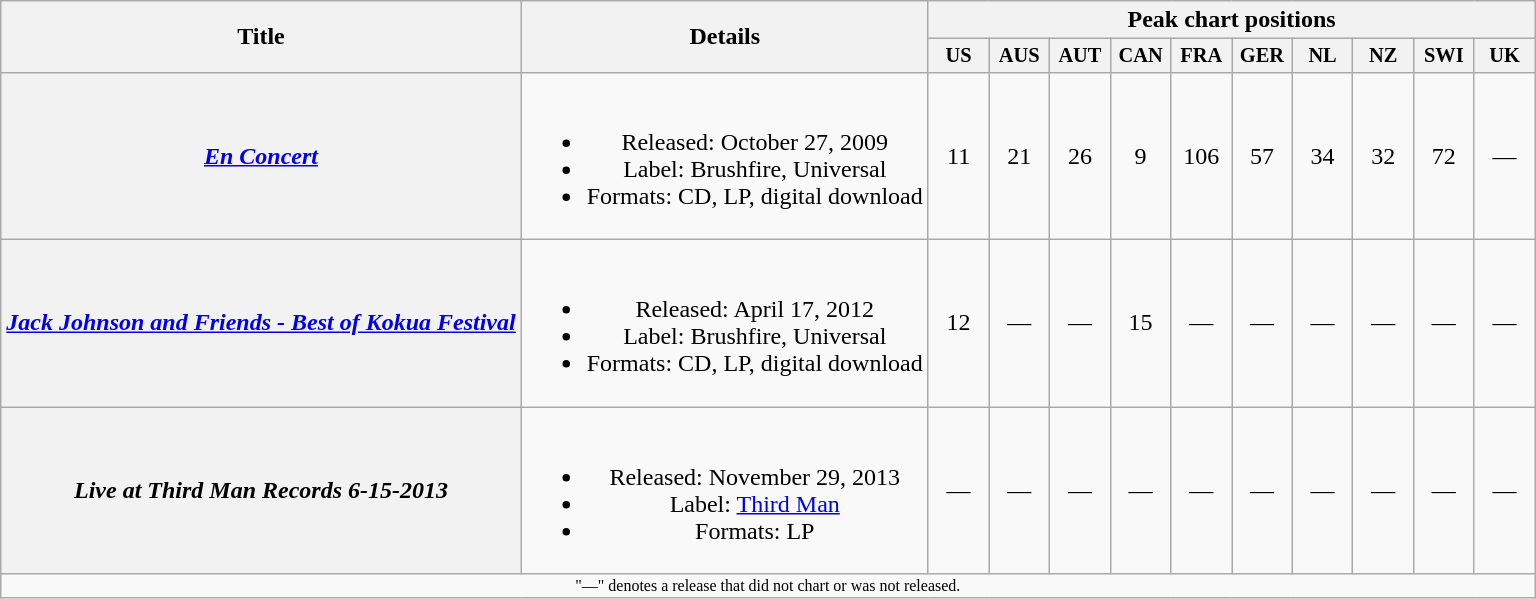<table class="wikitable plainrowheaders" style="text-align:center;">
<tr>
<th scope="col" rowspan="2">Title</th>
<th scope="col" rowspan="2">Details</th>
<th scope="col" colspan="10">Peak chart positions</th>
</tr>
<tr>
<th style="width:2.5em;font-size:85%">US<br></th>
<th style="width:2.5em;font-size:85%">AUS<br></th>
<th style="width:2.5em;font-size:85%">AUT<br></th>
<th style="width:2.5em;font-size:85%">CAN<br></th>
<th style="width:2.5em;font-size:85%">FRA<br></th>
<th style="width:2.5em;font-size:85%">GER<br></th>
<th style="width:2.5em;font-size:85%">NL<br></th>
<th style="width:2.5em;font-size:85%">NZ<br></th>
<th style="width:2.5em;font-size:85%">SWI<br></th>
<th style="width:2.5em;font-size:85%">UK<br></th>
</tr>
<tr>
<th scope="row"><em><a href='#'>En Concert</a></em></th>
<td><br><ul><li>Released: October 27, 2009</li><li>Label: Brushfire, Universal</li><li>Formats: CD, LP, digital download</li></ul></td>
<td>11</td>
<td>21</td>
<td>26</td>
<td>9</td>
<td>106</td>
<td>57</td>
<td>34</td>
<td>32</td>
<td>72</td>
<td>—</td>
</tr>
<tr>
<th scope="row"><em><a href='#'>Jack Johnson and Friends - Best of Kokua Festival</a></em></th>
<td><br><ul><li>Released: April 17, 2012</li><li>Label: Brushfire, Universal</li><li>Formats: CD, LP, digital download</li></ul></td>
<td>12</td>
<td>—</td>
<td>—</td>
<td>15</td>
<td>—</td>
<td>—</td>
<td>—</td>
<td>—</td>
<td>—</td>
<td>—</td>
</tr>
<tr>
<th scope="row"><em>Live at Third Man Records 6-15-2013</em></th>
<td><br><ul><li>Released: November 29, 2013</li><li>Label: <a href='#'>Third Man</a></li><li>Formats: LP</li></ul></td>
<td>—</td>
<td>—</td>
<td>—</td>
<td>—</td>
<td>—</td>
<td>—</td>
<td>—</td>
<td>—</td>
<td>—</td>
<td>—</td>
</tr>
<tr>
<td align="center" colspan="12" style="font-size: 8pt">"—" denotes a release that did not chart or was not released.</td>
</tr>
</table>
